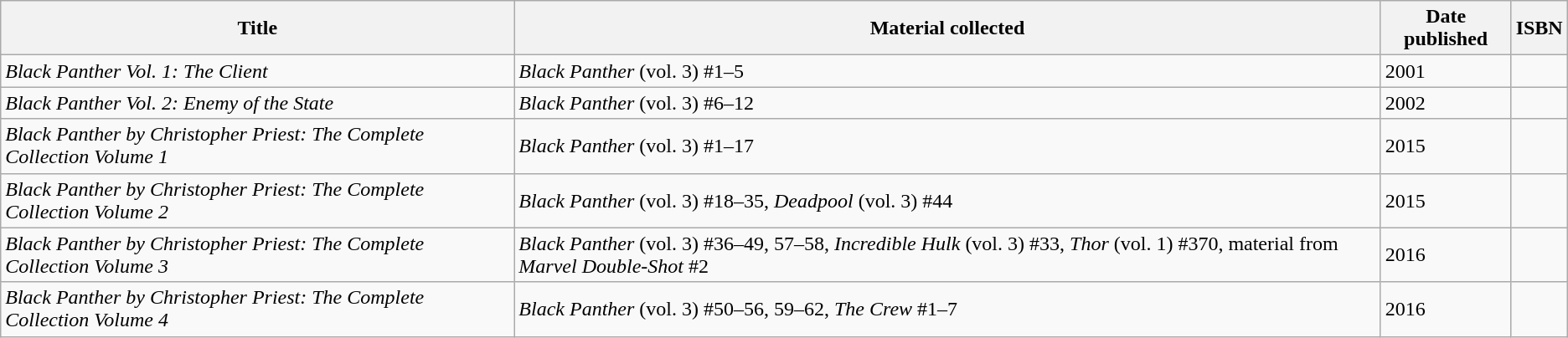<table class="wikitable sortable">
<tr>
<th>Title</th>
<th>Material collected</th>
<th>Date published</th>
<th>ISBN</th>
</tr>
<tr>
<td><em>Black Panther Vol. 1: The Client</em></td>
<td><em>Black Panther</em> (vol. 3) #1–5</td>
<td>2001</td>
<td></td>
</tr>
<tr>
<td><em>Black Panther Vol. 2: Enemy of the State</em></td>
<td><em>Black Panther</em> (vol. 3) #6–12</td>
<td>2002</td>
<td></td>
</tr>
<tr>
<td><em>Black Panther by Christopher Priest: The Complete Collection Volume 1</em></td>
<td><em>Black Panther</em> (vol. 3) #1–17</td>
<td>2015</td>
<td></td>
</tr>
<tr>
<td><em>Black Panther by Christopher Priest: The Complete Collection Volume 2</em></td>
<td><em>Black Panther</em> (vol. 3) #18–35, <em>Deadpool</em> (vol. 3) #44</td>
<td>2015</td>
<td></td>
</tr>
<tr>
<td><em>Black Panther by Christopher Priest: The Complete Collection Volume 3</em></td>
<td><em>Black Panther</em> (vol. 3) #36–49, 57–58, <em>Incredible Hulk</em> (vol. 3) #33, <em>Thor</em> (vol. 1) #370, material from <em>Marvel Double-Shot</em> #2</td>
<td>2016</td>
<td></td>
</tr>
<tr>
<td><em>Black Panther by Christopher Priest: The Complete Collection Volume 4</em></td>
<td><em>Black Panther</em> (vol. 3) #50–56, 59–62, <em>The Crew</em> #1–7</td>
<td>2016</td>
<td></td>
</tr>
</table>
